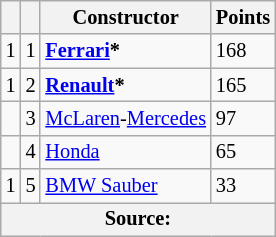<table class="wikitable" style="font-size: 85%;">
<tr>
<th></th>
<th></th>
<th>Constructor</th>
<th>Points</th>
</tr>
<tr>
<td> 1</td>
<td align="center">1</td>
<td> <strong><a href='#'>Ferrari</a>*</strong></td>
<td>168</td>
</tr>
<tr>
<td> 1</td>
<td align="center">2</td>
<td> <strong><a href='#'>Renault</a>*</strong></td>
<td>165</td>
</tr>
<tr>
<td></td>
<td align="center">3</td>
<td> <a href='#'>McLaren</a>-<a href='#'>Mercedes</a></td>
<td>97</td>
</tr>
<tr>
<td></td>
<td align="center">4</td>
<td> <a href='#'>Honda</a></td>
<td>65</td>
</tr>
<tr>
<td> 1</td>
<td align="center">5</td>
<td> <a href='#'>BMW Sauber</a></td>
<td>33</td>
</tr>
<tr>
<th colspan=4>Source: </th>
</tr>
</table>
